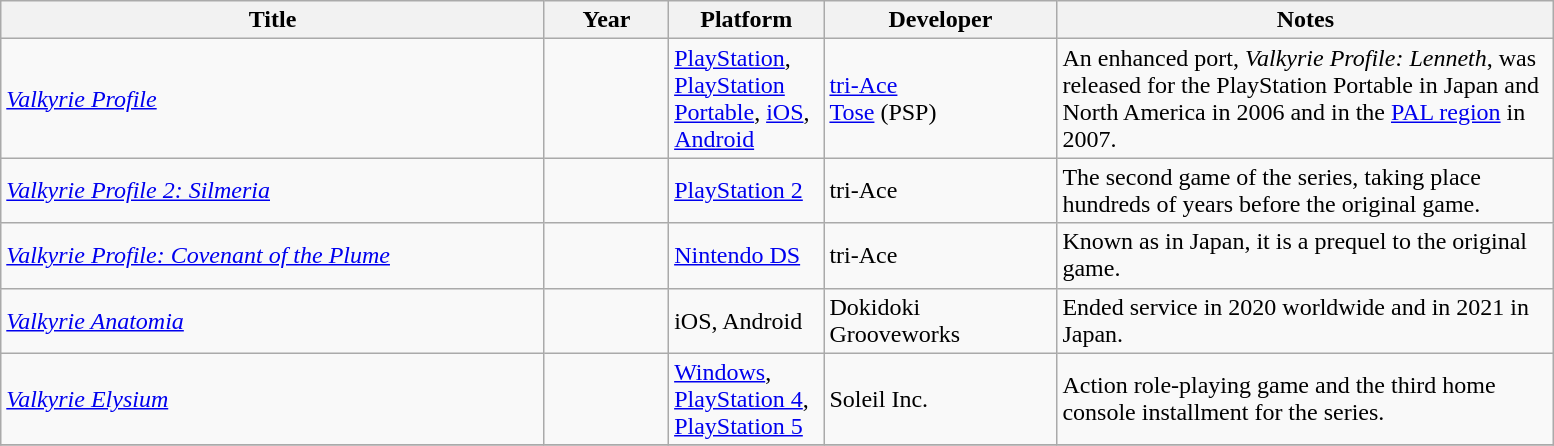<table style="width:82%;" class="wikitable">
<tr>
<th style="width:35%;">Title</th>
<th style="width:8%;">Year</th>
<th style="width:10%;">Platform</th>
<th style="width:15%;">Developer</th>
<th style="width:47%;">Notes</th>
</tr>
<tr>
<td><em><a href='#'>Valkyrie Profile</a></em></td>
<td></td>
<td><a href='#'>PlayStation</a>, <a href='#'>PlayStation Portable</a>, <a href='#'>iOS</a>, <a href='#'>Android</a></td>
<td><a href='#'>tri-Ace</a><br><a href='#'>Tose</a> (PSP)</td>
<td>An enhanced port, <em>Valkyrie Profile: Lenneth</em>, was released for the PlayStation Portable in Japan and North America in 2006 and in the <a href='#'>PAL region</a> in 2007.</td>
</tr>
<tr>
<td><em><a href='#'>Valkyrie Profile 2: Silmeria</a></em></td>
<td></td>
<td><a href='#'>PlayStation 2</a></td>
<td>tri-Ace</td>
<td>The second game of the series, taking place hundreds of years before the original game.</td>
</tr>
<tr>
<td><em><a href='#'>Valkyrie Profile: Covenant of the Plume</a></em></td>
<td></td>
<td><a href='#'>Nintendo DS</a></td>
<td>tri-Ace</td>
<td>Known as  in Japan, it is a prequel to the original game.</td>
</tr>
<tr>
<td><em><a href='#'>Valkyrie Anatomia</a></em></td>
<td></td>
<td>iOS, Android</td>
<td>Dokidoki Grooveworks</td>
<td>Ended service in 2020 worldwide and in 2021 in Japan.</td>
</tr>
<tr>
<td><em><a href='#'>Valkyrie Elysium</a></em></td>
<td></td>
<td><a href='#'>Windows</a>, <a href='#'>PlayStation 4</a>, <a href='#'>PlayStation 5</a></td>
<td>Soleil Inc.</td>
<td>Action role-playing game and the third home console installment for the series.</td>
</tr>
<tr>
</tr>
</table>
